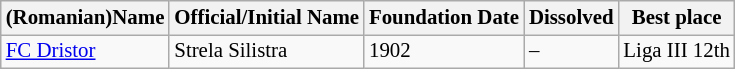<table class="wikitable sortable mw-collapsible" style=" font-size: 87%;">
<tr>
<th>(Romanian)Name</th>
<th>Official/Initial Name</th>
<th>Foundation Date</th>
<th>Dissolved</th>
<th>Best place</th>
</tr>
<tr>
<td><a href='#'>FC Dristor</a></td>
<td>Strela Silistra</td>
<td>1902</td>
<td>–</td>
<td>Liga III 12th</td>
</tr>
</table>
